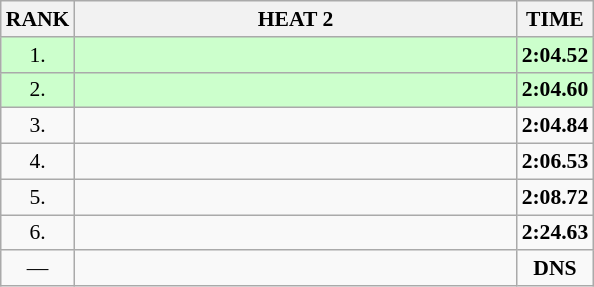<table class="wikitable" style="border-collapse: collapse; font-size: 90%;">
<tr>
<th>RANK</th>
<th align="left" style="width: 20em">HEAT 2</th>
<th>TIME</th>
</tr>
<tr style="background:#ccffcc;">
<td align="center">1.</td>
<td></td>
<td align="center"><strong>2:04.52</strong></td>
</tr>
<tr style="background:#ccffcc;">
<td align="center">2.</td>
<td></td>
<td align="center"><strong>2:04.60</strong></td>
</tr>
<tr>
<td align="center">3.</td>
<td></td>
<td align="center"><strong>2:04.84</strong></td>
</tr>
<tr>
<td align="center">4.</td>
<td></td>
<td align="center"><strong>2:06.53</strong></td>
</tr>
<tr>
<td align="center">5.</td>
<td></td>
<td align="center"><strong>2:08.72</strong></td>
</tr>
<tr>
<td align="center">6.</td>
<td></td>
<td align="center"><strong>2:24.63</strong></td>
</tr>
<tr>
<td align="center">—</td>
<td></td>
<td align="center"><strong>DNS</strong></td>
</tr>
</table>
